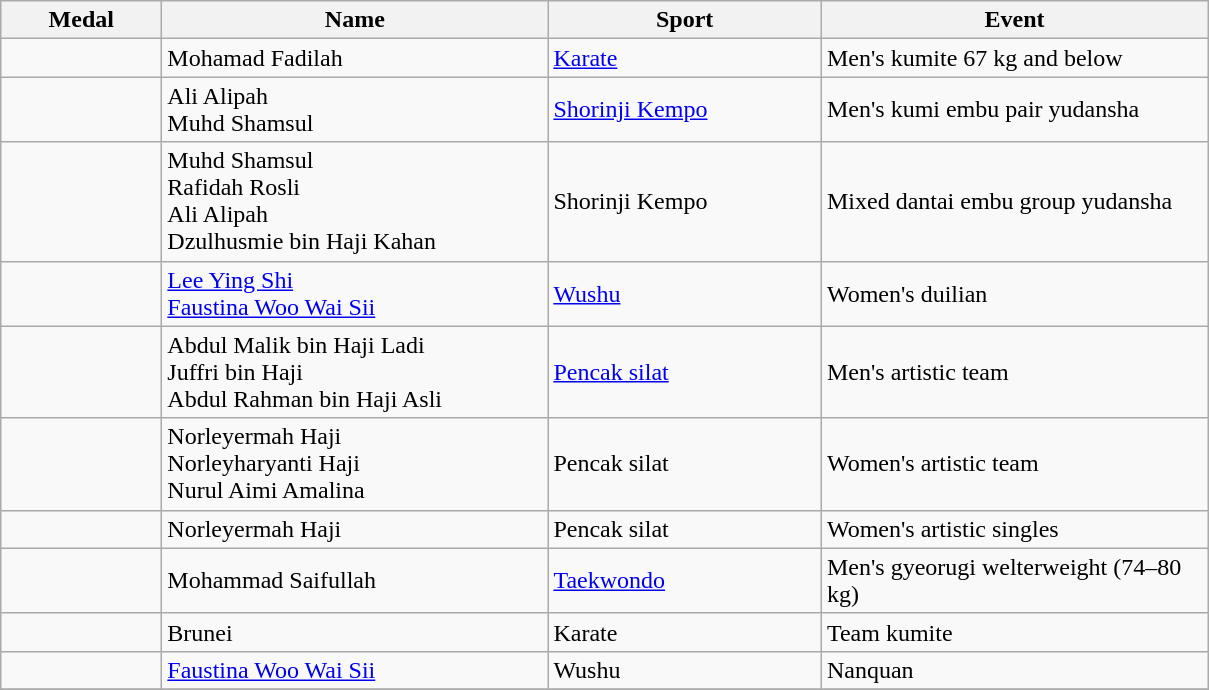<table class="wikitable" style="font-size:100%">
<tr>
<th width="100">Medal</th>
<th width="250">Name</th>
<th width="175">Sport</th>
<th width="250">Event</th>
</tr>
<tr>
<td></td>
<td>Mohamad Fadilah</td>
<td><a href='#'>Karate</a></td>
<td>Men's kumite 67 kg and below</td>
</tr>
<tr>
<td></td>
<td>Ali Alipah <br> Muhd Shamsul <br></td>
<td><a href='#'>Shorinji Kempo</a></td>
<td>Men's kumi embu pair yudansha</td>
</tr>
<tr>
<td></td>
<td>Muhd Shamsul <br> Rafidah Rosli <br> Ali Alipah <br> Dzulhusmie bin Haji Kahan <br></td>
<td>Shorinji Kempo</td>
<td>Mixed dantai embu group yudansha</td>
</tr>
<tr>
<td></td>
<td><a href='#'>Lee Ying Shi</a> <br> <a href='#'>Faustina Woo Wai Sii</a> <br></td>
<td><a href='#'>Wushu</a></td>
<td>Women's duilian</td>
</tr>
<tr>
<td></td>
<td>Abdul Malik bin Haji Ladi <br>  Juffri bin Haji <br> Abdul Rahman bin Haji Asli <br></td>
<td><a href='#'>Pencak silat</a></td>
<td>Men's artistic team</td>
</tr>
<tr>
<td></td>
<td>Norleyermah Haji <br> Norleyharyanti Haji <br> Nurul Aimi Amalina <br></td>
<td>Pencak silat</td>
<td>Women's artistic team</td>
</tr>
<tr>
<td></td>
<td>Norleyermah Haji</td>
<td>Pencak silat</td>
<td>Women's artistic singles</td>
</tr>
<tr>
<td></td>
<td>Mohammad Saifullah</td>
<td><a href='#'>Taekwondo</a></td>
<td>Men's gyeorugi welterweight (74–80 kg)</td>
</tr>
<tr>
<td></td>
<td> Brunei</td>
<td>Karate</td>
<td>Team kumite</td>
</tr>
<tr>
<td></td>
<td><a href='#'>Faustina Woo Wai Sii</a></td>
<td>Wushu</td>
<td>Nanquan</td>
</tr>
<tr>
</tr>
</table>
